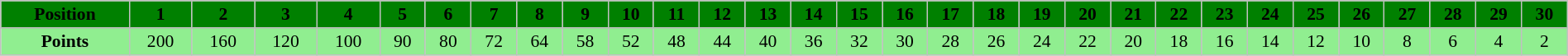<table border="1" cellpadding="2" cellspacing="0" style="border:1px solid #C0C0C0; border-collapse:collapse; font-size:90%; margin-top:1em; text-align:center" width="100%">
<tr style="background:green"  align="center">
<th scope="col">Position</th>
<th scope="col">1</th>
<th scope="col">2</th>
<th scope="col">3</th>
<th scope="col">4</th>
<th scope="col">5</th>
<th scope="col">6</th>
<th scope="col">7</th>
<th scope="col">8</th>
<th scope="col">9</th>
<th scope="col">10</th>
<th scope="col">11</th>
<th scope="col">12</th>
<th scope="col">13</th>
<th scope="col">14</th>
<th scope="col">15</th>
<th scope="col">16</th>
<th scope="col">17</th>
<th scope="col">18</th>
<th scope="col">19</th>
<th scope="col">20</th>
<th scope="col">21</th>
<th scope="col">22</th>
<th scope="col">23</th>
<th scope="col">24</th>
<th scope="col">25</th>
<th scope="col">26</th>
<th scope="col">27</th>
<th scope="col">28</th>
<th scope="col">29</th>
<th scope="col">30</th>
</tr>
<tr style="background:lightgreen"  align="center">
<td><strong>Points</strong></td>
<td>200</td>
<td>160</td>
<td>120</td>
<td>100</td>
<td>90</td>
<td>80</td>
<td>72</td>
<td>64</td>
<td>58</td>
<td>52</td>
<td>48</td>
<td>44</td>
<td>40</td>
<td>36</td>
<td>32</td>
<td>30</td>
<td>28</td>
<td>26</td>
<td>24</td>
<td>22</td>
<td>20</td>
<td>18</td>
<td>16</td>
<td>14</td>
<td>12</td>
<td>10</td>
<td>8</td>
<td>6</td>
<td>4</td>
<td>2</td>
</tr>
</table>
